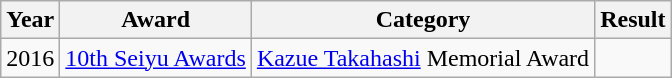<table class="wikitable">
<tr>
<th>Year</th>
<th>Award</th>
<th>Category</th>
<th>Result</th>
</tr>
<tr>
<td>2016</td>
<td><a href='#'>10th Seiyu Awards</a></td>
<td><a href='#'>Kazue Takahashi</a> Memorial Award</td>
<td></td>
</tr>
</table>
